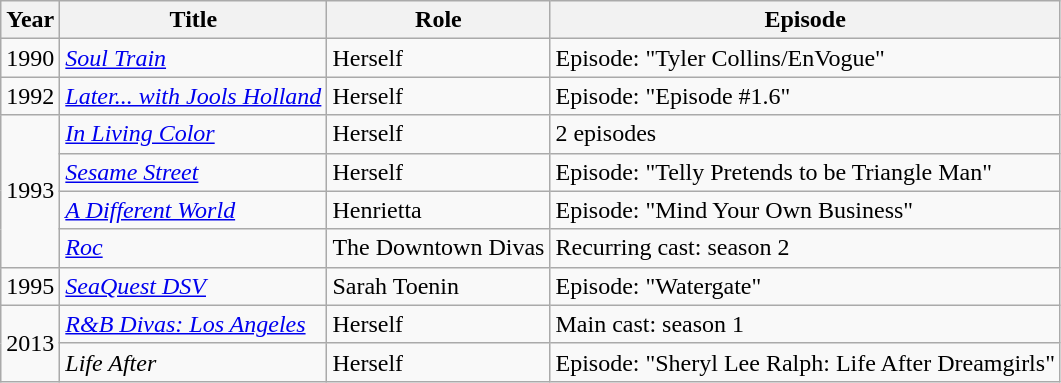<table class="wikitable sortable">
<tr>
<th>Year</th>
<th>Title</th>
<th>Role</th>
<th class="unsortable">Episode</th>
</tr>
<tr>
<td>1990</td>
<td><em><a href='#'>Soul Train</a></em></td>
<td>Herself</td>
<td>Episode: "Tyler Collins/EnVogue"</td>
</tr>
<tr>
<td>1992</td>
<td><em><a href='#'>Later... with Jools Holland</a></em></td>
<td>Herself</td>
<td>Episode: "Episode #1.6"</td>
</tr>
<tr>
<td rowspan="4">1993</td>
<td><em><a href='#'>In Living Color</a></em></td>
<td>Herself</td>
<td>2 episodes</td>
</tr>
<tr>
<td><em><a href='#'>Sesame Street</a></em></td>
<td>Herself</td>
<td>Episode: "Telly Pretends to be Triangle Man"</td>
</tr>
<tr>
<td><em><a href='#'>A Different World</a></em></td>
<td>Henrietta</td>
<td>Episode: "Mind Your Own Business"</td>
</tr>
<tr>
<td><em><a href='#'>Roc</a></em></td>
<td>The Downtown Divas</td>
<td>Recurring cast: season 2</td>
</tr>
<tr>
<td>1995</td>
<td><em><a href='#'>SeaQuest DSV</a></em></td>
<td>Sarah Toenin</td>
<td>Episode: "Watergate"</td>
</tr>
<tr>
<td rowspan="3">2013</td>
<td><em><a href='#'>R&B Divas: Los Angeles</a></em></td>
<td>Herself</td>
<td>Main cast: season 1</td>
</tr>
<tr>
<td><em>Life After</em></td>
<td>Herself</td>
<td>Episode: "Sheryl Lee Ralph: Life After Dreamgirls"</td>
</tr>
</table>
